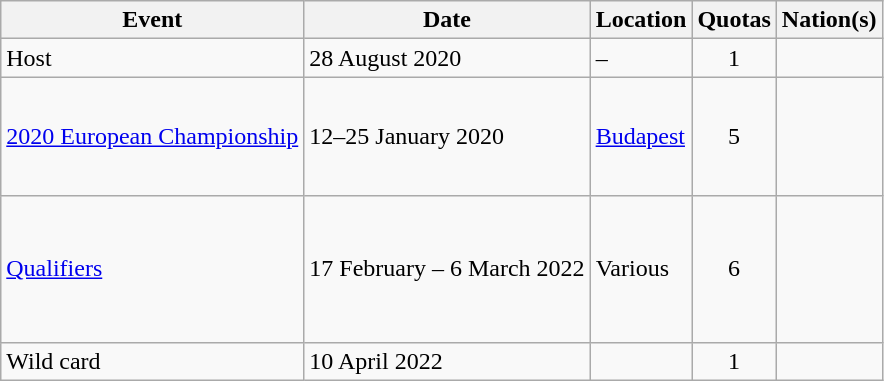<table class="wikitable">
<tr>
<th>Event</th>
<th>Date</th>
<th>Location</th>
<th>Quotas</th>
<th>Nation(s)</th>
</tr>
<tr>
<td>Host</td>
<td>28 August 2020</td>
<td>–</td>
<td align="center">1</td>
<td></td>
</tr>
<tr>
<td><a href='#'>2020 European Championship</a></td>
<td>12–25 January 2020</td>
<td> <a href='#'>Budapest</a></td>
<td align="center">5</td>
<td><br><br><br><s></s><br></td>
</tr>
<tr>
<td><a href='#'>Qualifiers</a></td>
<td>17 February – 6 March 2022</td>
<td>Various</td>
<td align="center">6</td>
<td><br><br><br><br><br></td>
</tr>
<tr>
<td>Wild card</td>
<td>10 April 2022</td>
<td></td>
<td align="center">1</td>
<td></td>
</tr>
</table>
